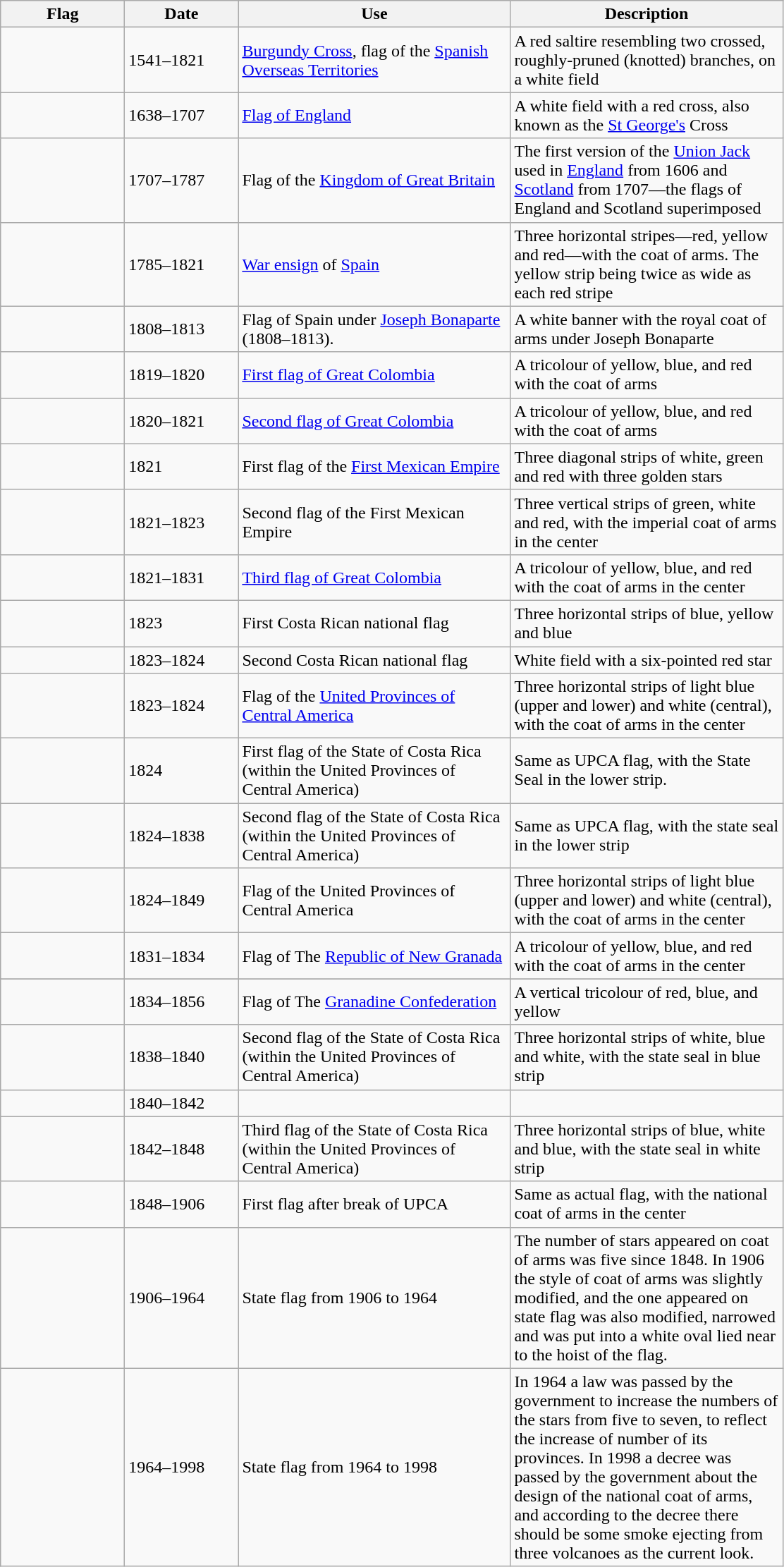<table class="wikitable">
<tr>
<th style="width:110px;">Flag</th>
<th style="width:100px;">Date</th>
<th style="width:250px;">Use</th>
<th style="width:250px;">Description</th>
</tr>
<tr>
<td></td>
<td>1541–1821</td>
<td><a href='#'>Burgundy Cross</a>, flag of the <a href='#'>Spanish Overseas Territories</a></td>
<td>A red saltire resembling two crossed, roughly-pruned (knotted) branches, on a white field</td>
</tr>
<tr>
<td></td>
<td>1638–1707</td>
<td><a href='#'>Flag of England</a></td>
<td>A white field with a red cross, also known as the <a href='#'>St George's</a> Cross</td>
</tr>
<tr>
<td></td>
<td>1707–1787</td>
<td>Flag of the <a href='#'>Kingdom of Great Britain</a></td>
<td>The first version of the <a href='#'>Union Jack</a> used in <a href='#'>England</a> from 1606 and <a href='#'>Scotland</a> from 1707—the flags of England and Scotland superimposed</td>
</tr>
<tr>
<td></td>
<td>1785–1821</td>
<td><a href='#'>War ensign</a> of <a href='#'>Spain</a></td>
<td>Three horizontal stripes—red, yellow and red—with the coat of arms. The yellow strip being twice as wide as each red stripe</td>
</tr>
<tr>
<td></td>
<td>1808–1813</td>
<td>Flag of Spain under <a href='#'>Joseph Bonaparte</a> (1808–1813).</td>
<td>A white banner with the royal coat of arms under Joseph Bonaparte</td>
</tr>
<tr>
<td></td>
<td>1819–1820</td>
<td><a href='#'>First flag of Great Colombia</a></td>
<td>A tricolour of yellow, blue, and red with the coat of arms</td>
</tr>
<tr>
<td></td>
<td>1820–1821</td>
<td><a href='#'>Second flag of Great Colombia</a></td>
<td>A tricolour of yellow, blue, and red with the coat of arms</td>
</tr>
<tr>
<td></td>
<td>1821</td>
<td>First flag of the <a href='#'>First Mexican Empire</a></td>
<td>Three diagonal strips of white, green and red with three golden stars</td>
</tr>
<tr>
<td></td>
<td>1821–1823</td>
<td>Second flag of the First Mexican Empire</td>
<td>Three vertical strips of green, white and red, with the imperial coat of arms in the center</td>
</tr>
<tr>
<td></td>
<td>1821–1831</td>
<td><a href='#'>Third flag of Great Colombia</a></td>
<td>A tricolour of yellow, blue, and red with the coat of arms in the center</td>
</tr>
<tr>
<td></td>
<td>1823</td>
<td>First Costa Rican national flag</td>
<td>Three horizontal strips of blue, yellow and blue</td>
</tr>
<tr>
<td></td>
<td>1823–1824</td>
<td>Second Costa Rican national flag</td>
<td>White field with a six-pointed red star</td>
</tr>
<tr>
<td></td>
<td>1823–1824</td>
<td>Flag of the <a href='#'>United Provinces of Central America</a></td>
<td>Three horizontal strips of light blue (upper and lower) and white (central), with the coat of arms in the center</td>
</tr>
<tr>
<td></td>
<td>1824</td>
<td>First flag of the State of Costa Rica (within the United Provinces of Central America)</td>
<td>Same as UPCA flag, with the State Seal in the lower strip.</td>
</tr>
<tr>
<td></td>
<td>1824–1838</td>
<td>Second flag of the State of Costa Rica (within the United Provinces of Central America)</td>
<td>Same as UPCA flag, with the state seal in the lower strip</td>
</tr>
<tr>
<td></td>
<td>1824–1849</td>
<td>Flag of the United Provinces of Central America</td>
<td>Three horizontal strips of light blue (upper and lower) and white (central), with the coat of arms in the center</td>
</tr>
<tr>
<td></td>
<td>1831–1834</td>
<td>Flag of The <a href='#'>Republic of New Granada</a></td>
<td>A tricolour of yellow, blue, and red with the coat of arms in the center</td>
</tr>
<tr>
</tr>
<tr>
<td></td>
<td>1834–1856</td>
<td>Flag of The <a href='#'>Granadine Confederation</a></td>
<td>A vertical tricolour of red, blue, and yellow</td>
</tr>
<tr>
<td></td>
<td>1838–1840</td>
<td>Second flag of the State of Costa Rica (within the United Provinces of Central America)</td>
<td>Three horizontal strips of white, blue and white, with the state seal in blue strip</td>
</tr>
<tr>
<td></td>
<td>1840–1842</td>
<td></td>
<td></td>
</tr>
<tr>
<td></td>
<td>1842–1848</td>
<td>Third flag of the State of Costa Rica (within the United Provinces of Central America)</td>
<td>Three horizontal strips of blue, white and blue, with the state seal in white strip</td>
</tr>
<tr>
<td></td>
<td>1848–1906</td>
<td>First flag after break of UPCA</td>
<td>Same as actual flag, with the national coat of arms in the center</td>
</tr>
<tr>
<td></td>
<td>1906–1964</td>
<td>State flag from 1906 to 1964</td>
<td>The number of stars appeared on coat of arms was five since 1848. In 1906 the style of coat of arms was slightly modified, and the one appeared on state flag was also modified, narrowed and was put into a white oval lied near to the hoist of the flag.</td>
</tr>
<tr>
<td></td>
<td>1964–1998</td>
<td>State flag from 1964 to 1998</td>
<td>In 1964 a law was passed by the government to increase the numbers of the stars from five to seven, to reflect the increase of number of its provinces. In 1998 a decree was passed by the government about the design of the national coat of arms, and according to the decree there should be some smoke ejecting from three volcanoes as the current look.</td>
</tr>
</table>
